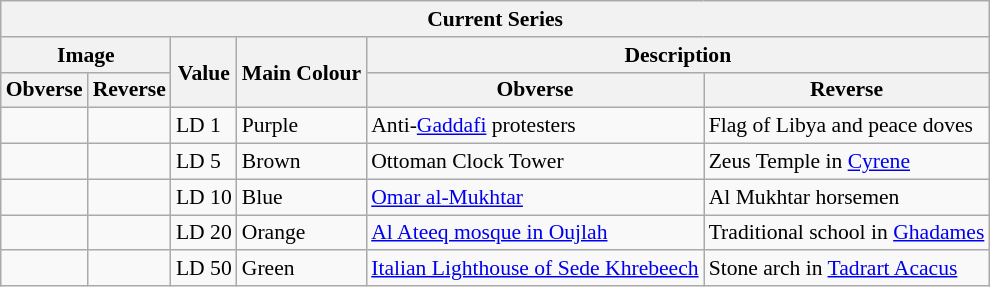<table class="wikitable" style="font-size: 90%">
<tr>
<th colspan="6">Current Series</th>
</tr>
<tr>
<th colspan="2">Image</th>
<th rowspan="2">Value</th>
<th rowspan="2">Main Colour</th>
<th colspan="2">Description</th>
</tr>
<tr>
<th>Obverse</th>
<th>Reverse</th>
<th>Obverse</th>
<th>Reverse</th>
</tr>
<tr>
<td></td>
<td></td>
<td>LD 1</td>
<td>Purple</td>
<td>Anti-<a href='#'>Gaddafi</a> protesters</td>
<td>Flag of Libya and peace doves</td>
</tr>
<tr>
<td></td>
<td></td>
<td>LD 5</td>
<td>Brown</td>
<td>Ottoman Clock Tower</td>
<td>Zeus Temple in <a href='#'>Cyrene</a></td>
</tr>
<tr>
<td></td>
<td></td>
<td>LD 10</td>
<td>Blue</td>
<td><a href='#'>Omar al-Mukhtar</a></td>
<td>Al Mukhtar horsemen</td>
</tr>
<tr>
<td></td>
<td></td>
<td>LD 20</td>
<td>Orange</td>
<td><a href='#'>Al Ateeq mosque in Oujlah</a></td>
<td>Traditional school in <a href='#'>Ghadames</a></td>
</tr>
<tr>
<td></td>
<td></td>
<td>LD 50</td>
<td>Green</td>
<td><a href='#'>Italian Lighthouse of Sede Khrebeech</a></td>
<td>Stone arch in <a href='#'>Tadrart Acacus</a></td>
</tr>
</table>
